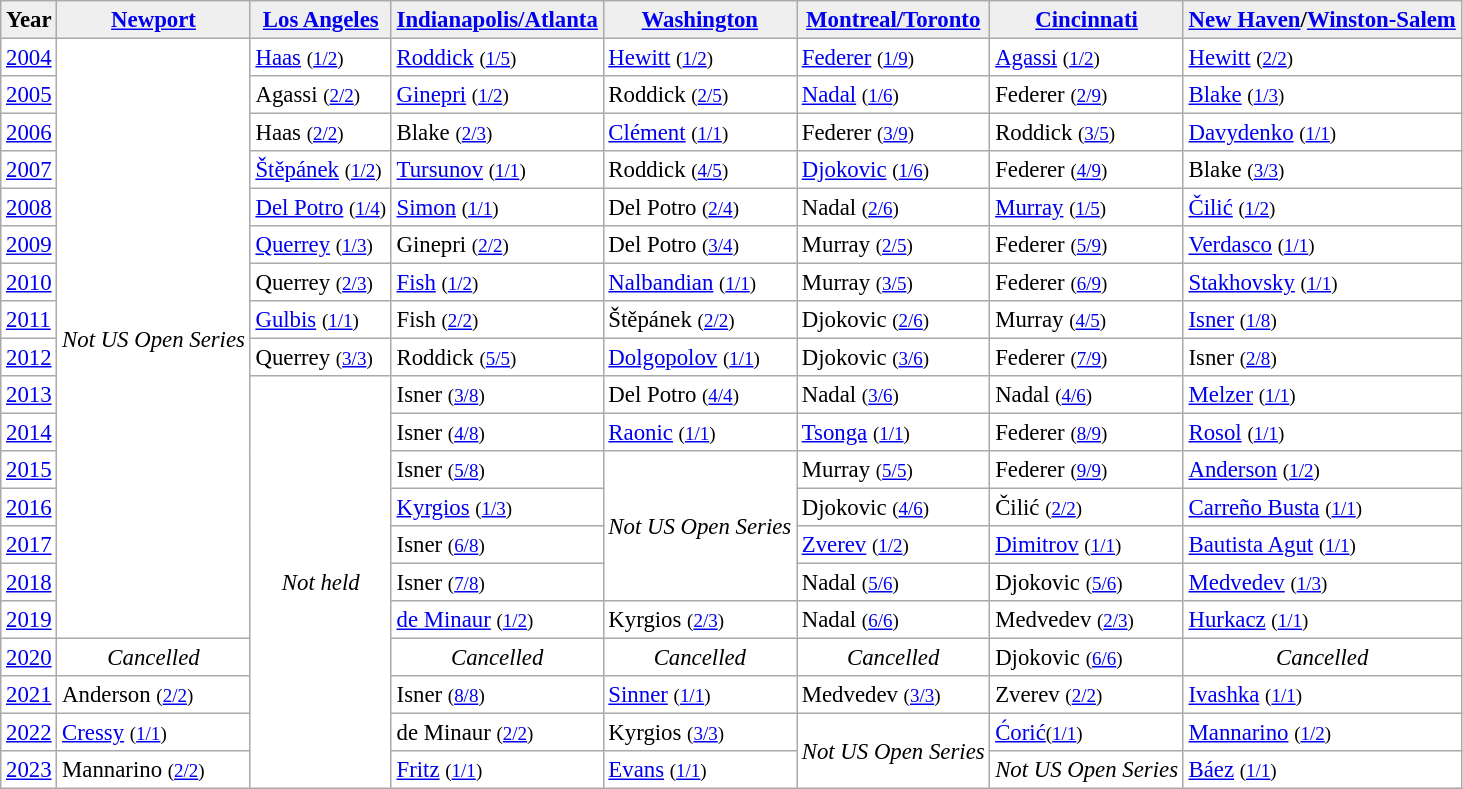<table cellpadding=3 cellspacing=0 border=1 style="font-size: 95%; border: #aaa solid 1px; border-collapse:collapse">
<tr bgcolor=efefef>
<th>Year</th>
<th><a href='#'>Newport</a></th>
<th><a href='#'>Los Angeles</a></th>
<th><a href='#'>Indianapolis/Atlanta</a></th>
<th><a href='#'>Washington</a></th>
<th><a href='#'>Montreal/Toronto</a></th>
<th><a href='#'>Cincinnati</a></th>
<th><a href='#'>New Haven</a>/<a href='#'>Winston-Salem</a></th>
</tr>
<tr>
<td><a href='#'>2004</a></td>
<td rowspan="16" align="center"><em>Not US Open Series</em></td>
<td> <a href='#'>Haas</a> <small>(<a href='#'>1/2</a>)</small></td>
<td> <a href='#'>Roddick</a> <small>(<a href='#'>1/5</a>)</small></td>
<td> <a href='#'>Hewitt</a> <small>(<a href='#'>1/2</a>)</small></td>
<td> <a href='#'>Federer</a> <small>(<a href='#'>1/9</a>)</small></td>
<td> <a href='#'>Agassi</a> <small>(<a href='#'>1/2</a>)</small></td>
<td> <a href='#'>Hewitt</a> <small>(<a href='#'>2/2</a>)</small></td>
</tr>
<tr>
<td><a href='#'>2005</a></td>
<td> Agassi <small>(<a href='#'>2/2</a>)</small></td>
<td> <a href='#'>Ginepri</a> <small>(<a href='#'>1/2</a>)</small></td>
<td> Roddick <small>(<a href='#'>2/5</a>)</small></td>
<td> <a href='#'>Nadal</a> <small>(<a href='#'>1/6</a>)</small></td>
<td> Federer <small>(<a href='#'>2/9</a>)</small></td>
<td> <a href='#'>Blake</a> <small>(<a href='#'>1/3</a>)</small></td>
</tr>
<tr>
<td><a href='#'>2006</a></td>
<td> Haas <small>(<a href='#'>2/2</a>)</small></td>
<td> Blake <small>(<a href='#'>2/3</a>)</small></td>
<td> <a href='#'>Clément</a> <small>(<a href='#'>1/1</a>)</small></td>
<td> Federer <small>(<a href='#'>3/9</a>)</small></td>
<td> Roddick <small>(<a href='#'>3/5</a>)</small></td>
<td> <a href='#'>Davydenko</a> <small>(<a href='#'>1/1</a>)</small></td>
</tr>
<tr>
<td><a href='#'>2007</a></td>
<td> <a href='#'>Štěpánek</a> <small>(<a href='#'>1/2</a>)</small></td>
<td> <a href='#'>Tursunov</a> <small>(<a href='#'>1/1</a>)</small></td>
<td> Roddick <small>(<a href='#'>4/5</a>)</small></td>
<td> <a href='#'>Djokovic</a> <small>(<a href='#'>1/6</a>)</small></td>
<td> Federer <small>(<a href='#'>4/9</a>)</small></td>
<td> Blake <small>(<a href='#'>3/3</a>)</small></td>
</tr>
<tr>
<td><a href='#'>2008</a></td>
<td> <a href='#'>Del Potro</a> <small>(<a href='#'>1/4</a>)</small></td>
<td> <a href='#'>Simon</a> <small>(<a href='#'>1/1</a>)</small></td>
<td> Del Potro <small>(<a href='#'>2/4</a>)</small></td>
<td> Nadal <small>(<a href='#'>2/6</a>)</small></td>
<td> <a href='#'>Murray</a> <small>(<a href='#'>1/5</a>)</small></td>
<td> <a href='#'>Čilić</a> <small>(<a href='#'>1/2</a>)</small></td>
</tr>
<tr>
<td><a href='#'>2009</a></td>
<td> <a href='#'>Querrey</a> <small>(<a href='#'>1/3</a>)</small></td>
<td> Ginepri <small>(<a href='#'>2/2</a>)</small></td>
<td> Del Potro <small>(<a href='#'>3/4</a>)</small></td>
<td> Murray <small>(<a href='#'>2/5</a>)</small></td>
<td> Federer <small>(<a href='#'>5/9</a>)</small></td>
<td> <a href='#'>Verdasco</a> <small>(<a href='#'>1/1</a>)</small></td>
</tr>
<tr>
<td><a href='#'>2010</a></td>
<td> Querrey <small>(<a href='#'>2/3</a>)</small></td>
<td> <a href='#'>Fish</a> <small>(<a href='#'>1/2</a>)</small></td>
<td> <a href='#'>Nalbandian</a> <small>(<a href='#'>1/1</a>)</small></td>
<td> Murray <small>(<a href='#'>3/5</a>)</small></td>
<td> Federer <small>(<a href='#'>6/9</a>)</small></td>
<td> <a href='#'>Stakhovsky</a> <small>(<a href='#'>1/1</a>)</small></td>
</tr>
<tr>
<td><a href='#'>2011</a></td>
<td> <a href='#'>Gulbis</a> <small>(<a href='#'>1/1</a>)</small></td>
<td> Fish <small>(<a href='#'>2/2</a>)</small></td>
<td> Štěpánek <small>(<a href='#'>2/2</a>)</small></td>
<td> Djokovic <small>(<a href='#'>2/6</a>)</small></td>
<td> Murray <small>(<a href='#'>4/5</a>)</small></td>
<td> <a href='#'>Isner</a> <small>(<a href='#'>1/8</a>)</small></td>
</tr>
<tr>
<td><a href='#'>2012</a></td>
<td> Querrey <small>(<a href='#'>3/3</a>)</small></td>
<td> Roddick <small>(<a href='#'>5/5</a>)</small></td>
<td> <a href='#'>Dolgopolov</a> <small>(<a href='#'>1/1</a>)</small></td>
<td> Djokovic <small>(<a href='#'>3/6</a>)</small></td>
<td> Federer <small>(<a href='#'>7/9</a>)</small></td>
<td> Isner <small>(<a href='#'>2/8</a>)</small></td>
</tr>
<tr>
<td><a href='#'>2013</a></td>
<td rowspan=11 align="center"><em>Not held</em></td>
<td> Isner <small>(<a href='#'>3/8</a>)</small></td>
<td> Del Potro <small>(<a href='#'>4/4</a>)</small></td>
<td> Nadal <small>(<a href='#'>3/6</a>)</small></td>
<td> Nadal <small>(<a href='#'>4/6</a>)</small></td>
<td> <a href='#'>Melzer</a> <small>(<a href='#'>1/1</a>)</small></td>
</tr>
<tr>
<td><a href='#'>2014</a></td>
<td> Isner <small>(<a href='#'>4/8</a>)</small></td>
<td> <a href='#'>Raonic</a> <small>(<a href='#'>1/1</a>)</small></td>
<td> <a href='#'>Tsonga</a> <small>(<a href='#'>1/1</a>)</small></td>
<td> Federer <small>(<a href='#'>8/9</a>)</small></td>
<td> <a href='#'>Rosol</a> <small>(<a href='#'>1/1</a>)</small></td>
</tr>
<tr>
<td><a href='#'>2015</a></td>
<td> Isner <small>(<a href='#'>5/8</a>)</small></td>
<td rowspan=4 align="center"><em>Not US Open Series</em></td>
<td> Murray <small>(<a href='#'>5/5</a>)</small></td>
<td> Federer <small>(<a href='#'>9/9</a>)</small></td>
<td> <a href='#'>Anderson</a> <small>(<a href='#'>1/2</a>)</small></td>
</tr>
<tr>
<td><a href='#'>2016</a></td>
<td> <a href='#'>Kyrgios</a> <small>(<a href='#'>1/3</a>)</small></td>
<td> Djokovic <small>(<a href='#'>4/6</a>)</small></td>
<td> Čilić <small>(<a href='#'>2/2</a>)</small></td>
<td> <a href='#'>Carreño Busta</a> <small>(<a href='#'>1/1</a>)</small></td>
</tr>
<tr>
<td><a href='#'>2017</a></td>
<td> Isner <small>(<a href='#'>6/8</a>)</small></td>
<td> <a href='#'>Zverev</a> <small>(<a href='#'>1/2</a>)</small></td>
<td> <a href='#'>Dimitrov</a> <small>(<a href='#'>1/1</a>)</small></td>
<td> <a href='#'>Bautista Agut</a> <small>(<a href='#'>1/1</a>)</small></td>
</tr>
<tr>
<td><a href='#'>2018</a></td>
<td> Isner <small>(<a href='#'>7/8</a>)</small></td>
<td> Nadal <small>(<a href='#'>5/6</a>)</small></td>
<td> Djokovic <small>(<a href='#'>5/6</a>)</small></td>
<td> <a href='#'>Medvedev</a> <small>(<a href='#'>1/3</a>)</small></td>
</tr>
<tr>
<td><a href='#'>2019</a></td>
<td> <a href='#'>de Minaur</a> <small>(<a href='#'>1/2</a>)</small></td>
<td> Kyrgios <small>(<a href='#'>2/3</a>)</small></td>
<td> Nadal <small>(<a href='#'>6/6</a>)</small></td>
<td> Medvedev <small>(<a href='#'>2/3</a>)</small></td>
<td> <a href='#'>Hurkacz</a> <small>(<a href='#'>1/1</a>)</small></td>
</tr>
<tr>
<td><a href='#'>2020</a></td>
<td align="center"><em>Cancelled</em></td>
<td align="center"><em>Cancelled</em></td>
<td align="center"><em>Cancelled</em></td>
<td align="center"><em>Cancelled</em></td>
<td> Djokovic <small>(<a href='#'>6/6</a>)</small></td>
<td align="center"><em>Cancelled</em></td>
</tr>
<tr>
<td><a href='#'>2021</a></td>
<td> Anderson <small>(<a href='#'>2/2</a>)</small></td>
<td> Isner <small>(<a href='#'>8/8</a>)</small></td>
<td> <a href='#'>Sinner</a> <small>(<a href='#'>1/1</a>)</small></td>
<td> Medvedev <small>(<a href='#'>3/3</a>)</small></td>
<td> Zverev <small>(<a href='#'>2/2</a>)</small></td>
<td> <a href='#'>Ivashka</a> <small>(<a href='#'>1/1</a>)</small></td>
</tr>
<tr>
<td><a href='#'>2022</a></td>
<td> <a href='#'>Cressy</a> <small>(<a href='#'>1/1</a>)</small></td>
<td> de Minaur <small>(<a href='#'>2/2</a>)</small></td>
<td> Kyrgios <small>(<a href='#'>3/3</a>)</small></td>
<td rowspan="2" align="center"><em>Not US Open Series</em></td>
<td> <a href='#'>Ćorić</a><small>(<a href='#'>1/1</a>)</small></td>
<td> <a href='#'>Mannarino</a> <small>(<a href='#'>1/2</a>)</small></td>
</tr>
<tr>
<td><a href='#'>2023</a></td>
<td> Mannarino <small>(<a href='#'>2/2</a>)</small></td>
<td> <a href='#'>Fritz</a> <small>(<a href='#'>1/1</a>)</small></td>
<td> <a href='#'>Evans</a> <small>(<a href='#'>1/1</a>)</small></td>
<td rowspan="1" align="center"><em>Not US Open Series</em></td>
<td> <a href='#'>Báez</a> <small>(<a href='#'>1/1</a>)</small></td>
</tr>
</table>
